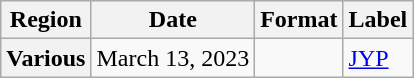<table class="wikitable plainrowheaders">
<tr>
<th scope="col">Region</th>
<th scope="col">Date</th>
<th scope="col">Format</th>
<th scope="col">Label</th>
</tr>
<tr>
<th scope="row">Various</th>
<td>March 13, 2023</td>
<td></td>
<td><a href='#'>JYP</a></td>
</tr>
</table>
